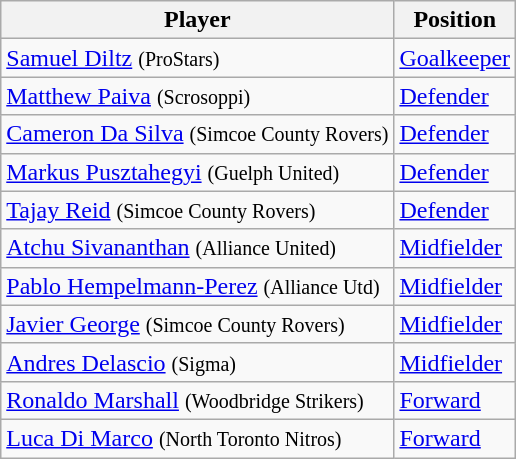<table class="wikitable">
<tr>
<th>Player</th>
<th>Position</th>
</tr>
<tr>
<td><a href='#'>Samuel Diltz</a> <small>(ProStars)</small></td>
<td><a href='#'>Goalkeeper</a></td>
</tr>
<tr>
<td><a href='#'>Matthew Paiva</a> <small>(Scrosoppi)</small></td>
<td><a href='#'>Defender</a></td>
</tr>
<tr>
<td><a href='#'>Cameron Da Silva</a> <small>(Simcoe County Rovers)</small></td>
<td><a href='#'>Defender</a></td>
</tr>
<tr>
<td><a href='#'>Markus Pusztahegyi</a> <small>(Guelph United)</small></td>
<td><a href='#'>Defender</a></td>
</tr>
<tr>
<td><a href='#'>Tajay Reid</a> <small>(Simcoe County Rovers)</small></td>
<td><a href='#'>Defender</a></td>
</tr>
<tr>
<td><a href='#'>Atchu Sivananthan</a> <small>(Alliance United)</small></td>
<td><a href='#'>Midfielder</a></td>
</tr>
<tr>
<td><a href='#'>Pablo Hempelmann-Perez</a> <small>(Alliance Utd)</small></td>
<td><a href='#'>Midfielder</a></td>
</tr>
<tr>
<td><a href='#'>Javier George</a> <small>(Simcoe County Rovers)</small></td>
<td><a href='#'>Midfielder</a></td>
</tr>
<tr>
<td><a href='#'>Andres Delascio</a> <small>(Sigma)</small></td>
<td><a href='#'>Midfielder</a></td>
</tr>
<tr>
<td><a href='#'>Ronaldo Marshall</a> <small>(Woodbridge Strikers)</small></td>
<td><a href='#'>Forward</a></td>
</tr>
<tr>
<td><a href='#'>Luca Di Marco</a> <small>(North Toronto Nitros)</small></td>
<td><a href='#'>Forward</a></td>
</tr>
</table>
